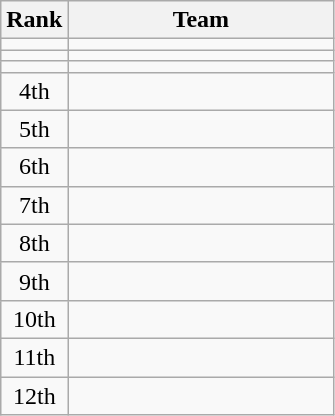<table class=wikitable style="text-align:center;">
<tr>
<th>Rank</th>
<th width=170>Team</th>
</tr>
<tr>
<td></td>
<td align=left></td>
</tr>
<tr>
<td></td>
<td align=left></td>
</tr>
<tr>
<td></td>
<td align=left></td>
</tr>
<tr>
<td>4th</td>
<td align=left></td>
</tr>
<tr>
<td>5th</td>
<td align=left></td>
</tr>
<tr>
<td>6th</td>
<td align=left></td>
</tr>
<tr>
<td>7th</td>
<td align=left></td>
</tr>
<tr>
<td>8th</td>
<td align=left></td>
</tr>
<tr>
<td>9th</td>
<td align=left></td>
</tr>
<tr>
<td>10th</td>
<td align=left></td>
</tr>
<tr>
<td>11th</td>
<td align=left></td>
</tr>
<tr>
<td>12th</td>
<td align=left></td>
</tr>
</table>
